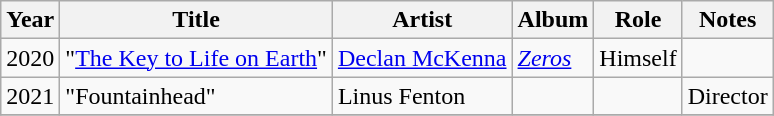<table class="wikitable">
<tr>
<th>Year</th>
<th>Title</th>
<th>Artist</th>
<th>Album</th>
<th>Role</th>
<th>Notes</th>
</tr>
<tr>
<td>2020</td>
<td>"<a href='#'>The Key to Life on Earth</a>"</td>
<td><a href='#'>Declan McKenna</a></td>
<td><a href='#'><em>Zeros</em></a></td>
<td>Himself</td>
<td></td>
</tr>
<tr>
<td>2021</td>
<td>"Fountainhead"</td>
<td>Linus Fenton</td>
<td></td>
<td></td>
<td>Director</td>
</tr>
<tr>
</tr>
</table>
